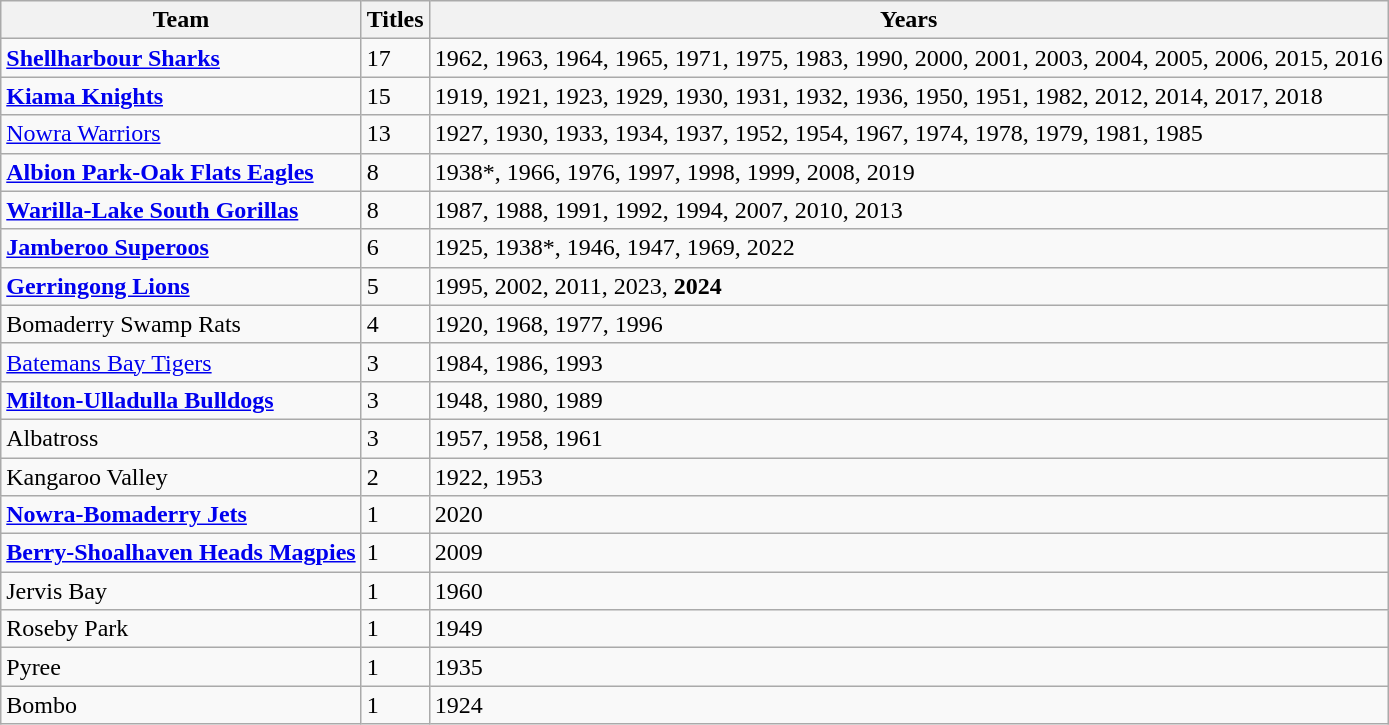<table class="wikitable sortable">
<tr>
<th>Team</th>
<th>Titles</th>
<th>Years</th>
</tr>
<tr>
<td><strong> <a href='#'>Shellharbour Sharks</a></strong></td>
<td>17</td>
<td>1962, 1963, 1964, 1965, 1971, 1975, 1983, 1990, 2000, 2001, 2003, 2004, 2005, 2006, 2015, 2016</td>
</tr>
<tr>
<td><strong> <a href='#'>Kiama Knights</a></strong></td>
<td>15</td>
<td>1919, 1921, 1923, 1929, 1930, 1931, 1932, 1936, 1950, 1951, 1982, 2012, 2014, 2017, 2018</td>
</tr>
<tr>
<td> <a href='#'>Nowra Warriors</a></td>
<td>13</td>
<td>1927, 1930, 1933, 1934, 1937, 1952, 1954, 1967, 1974, 1978, 1979, 1981, 1985</td>
</tr>
<tr>
<td><strong> <a href='#'>Albion Park-Oak Flats Eagles</a></strong></td>
<td>8</td>
<td>1938*, 1966, 1976, 1997, 1998, 1999, 2008, 2019</td>
</tr>
<tr>
<td><strong> <a href='#'>Warilla-Lake South Gorillas</a></strong></td>
<td>8</td>
<td>1987, 1988, 1991, 1992, 1994, 2007, 2010, 2013</td>
</tr>
<tr>
<td><strong> <a href='#'>Jamberoo Superoos</a></strong></td>
<td>6</td>
<td>1925, 1938*, 1946, 1947, 1969, 2022</td>
</tr>
<tr>
<td><strong> <a href='#'>Gerringong Lions</a></strong></td>
<td>5</td>
<td>1995, 2002, 2011, 2023, <strong>2024</strong></td>
</tr>
<tr>
<td> Bomaderry Swamp Rats</td>
<td>4</td>
<td>1920, 1968, 1977, 1996</td>
</tr>
<tr>
<td> <a href='#'>Batemans Bay Tigers</a></td>
<td>3</td>
<td>1984, 1986, 1993</td>
</tr>
<tr>
<td><strong> <a href='#'>Milton-Ulladulla Bulldogs</a></strong></td>
<td>3</td>
<td>1948, 1980, 1989</td>
</tr>
<tr>
<td>Albatross</td>
<td>3</td>
<td>1957, 1958, 1961</td>
</tr>
<tr>
<td> Kangaroo Valley</td>
<td>2</td>
<td>1922, 1953</td>
</tr>
<tr>
<td><strong> <a href='#'>Nowra-Bomaderry Jets</a></strong></td>
<td>1</td>
<td>2020</td>
</tr>
<tr>
<td> <strong><a href='#'>Berry-Shoalhaven Heads Magpies</a></strong></td>
<td>1</td>
<td>2009</td>
</tr>
<tr>
<td>Jervis Bay</td>
<td>1</td>
<td>1960</td>
</tr>
<tr>
<td>Roseby Park</td>
<td>1</td>
<td>1949</td>
</tr>
<tr>
<td>Pyree</td>
<td>1</td>
<td>1935</td>
</tr>
<tr>
<td>Bombo</td>
<td>1</td>
<td>1924</td>
</tr>
</table>
